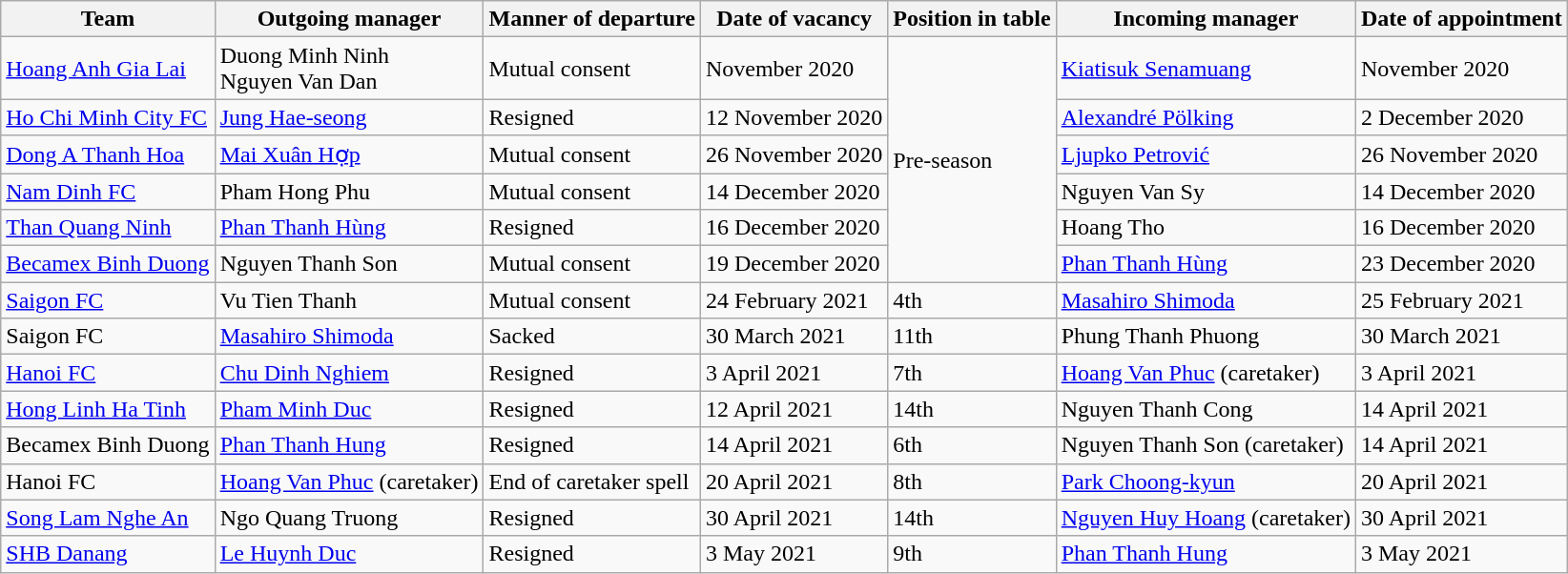<table class="wikitable sortable">
<tr>
<th>Team</th>
<th>Outgoing manager</th>
<th>Manner of departure</th>
<th>Date of vacancy</th>
<th>Position in table</th>
<th>Incoming manager</th>
<th>Date of appointment</th>
</tr>
<tr>
<td><a href='#'>Hoang Anh Gia Lai</a></td>
<td> Duong Minh Ninh<br> Nguyen Van Dan</td>
<td>Mutual consent</td>
<td>November 2020</td>
<td rowspan=6>Pre-season</td>
<td> <a href='#'>Kiatisuk Senamuang</a></td>
<td>November 2020</td>
</tr>
<tr>
<td><a href='#'>Ho Chi Minh City FC</a></td>
<td> <a href='#'>Jung Hae-seong</a></td>
<td>Resigned</td>
<td>12 November 2020</td>
<td> <a href='#'>Alexandré Pölking</a></td>
<td>2 December 2020</td>
</tr>
<tr>
<td><a href='#'>Dong A Thanh Hoa</a></td>
<td> <a href='#'>Mai Xuân Hợp</a></td>
<td>Mutual consent</td>
<td>26 November 2020</td>
<td> <a href='#'>Ljupko Petrović</a></td>
<td>26 November 2020</td>
</tr>
<tr>
<td><a href='#'>Nam Dinh FC</a></td>
<td> Pham Hong Phu</td>
<td>Mutual consent</td>
<td>14 December 2020</td>
<td> Nguyen Van Sy</td>
<td>14 December 2020</td>
</tr>
<tr>
<td><a href='#'>Than Quang Ninh</a></td>
<td> <a href='#'>Phan Thanh Hùng</a></td>
<td>Resigned</td>
<td>16 December 2020</td>
<td> Hoang Tho</td>
<td>16 December 2020</td>
</tr>
<tr>
<td><a href='#'>Becamex Binh Duong</a></td>
<td> Nguyen Thanh Son</td>
<td>Mutual consent</td>
<td>19 December 2020</td>
<td> <a href='#'>Phan Thanh Hùng</a></td>
<td>23 December 2020</td>
</tr>
<tr>
<td><a href='#'>Saigon FC</a></td>
<td> Vu Tien Thanh</td>
<td>Mutual consent</td>
<td>24 February 2021</td>
<td>4th</td>
<td> <a href='#'>Masahiro Shimoda</a></td>
<td>25 February 2021</td>
</tr>
<tr>
<td>Saigon FC</td>
<td> <a href='#'>Masahiro Shimoda</a></td>
<td>Sacked</td>
<td>30 March 2021</td>
<td>11th</td>
<td> Phung Thanh Phuong</td>
<td>30 March 2021</td>
</tr>
<tr>
<td><a href='#'>Hanoi FC</a></td>
<td> <a href='#'>Chu Dinh Nghiem</a></td>
<td>Resigned</td>
<td>3 April 2021</td>
<td>7th</td>
<td> <a href='#'>Hoang Van Phuc</a> (caretaker)</td>
<td>3 April 2021</td>
</tr>
<tr>
<td><a href='#'>Hong Linh Ha Tinh</a></td>
<td> <a href='#'>Pham Minh Duc</a></td>
<td>Resigned</td>
<td>12 April 2021</td>
<td>14th</td>
<td> Nguyen Thanh Cong</td>
<td>14 April 2021</td>
</tr>
<tr>
<td>Becamex Binh Duong</td>
<td> <a href='#'>Phan Thanh Hung</a></td>
<td>Resigned</td>
<td>14 April 2021</td>
<td>6th</td>
<td> Nguyen Thanh Son (caretaker)</td>
<td>14 April 2021</td>
</tr>
<tr>
<td>Hanoi FC</td>
<td> <a href='#'>Hoang Van Phuc</a> (caretaker)</td>
<td>End of caretaker spell</td>
<td>20 April 2021</td>
<td>8th</td>
<td> <a href='#'>Park Choong-kyun</a></td>
<td>20 April 2021</td>
</tr>
<tr>
<td><a href='#'>Song Lam Nghe An</a></td>
<td> Ngo Quang Truong</td>
<td>Resigned</td>
<td>30 April 2021</td>
<td>14th</td>
<td> <a href='#'>Nguyen Huy Hoang</a> (caretaker)</td>
<td>30 April 2021</td>
</tr>
<tr>
<td><a href='#'>SHB Danang</a></td>
<td> <a href='#'>Le Huynh Duc</a></td>
<td>Resigned</td>
<td>3 May 2021</td>
<td>9th</td>
<td> <a href='#'>Phan Thanh Hung</a></td>
<td>3 May 2021</td>
</tr>
</table>
